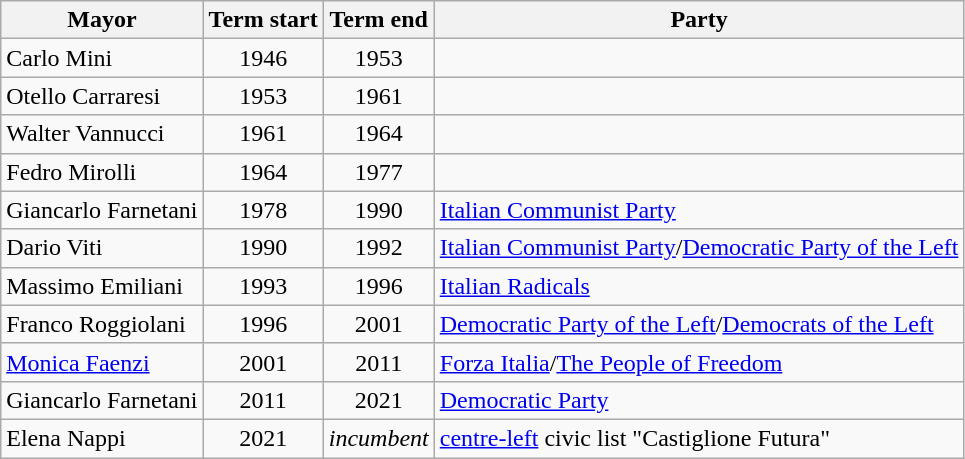<table class="wikitable">
<tr>
<th>Mayor</th>
<th>Term start</th>
<th>Term end</th>
<th>Party</th>
</tr>
<tr>
<td>Carlo Mini</td>
<td align=center>1946</td>
<td align=center>1953</td>
<td></td>
</tr>
<tr>
<td>Otello Carraresi</td>
<td align=center>1953</td>
<td align=center>1961</td>
<td></td>
</tr>
<tr>
<td>Walter Vannucci</td>
<td align=center>1961</td>
<td align=center>1964</td>
<td></td>
</tr>
<tr>
<td>Fedro Mirolli</td>
<td align=center>1964</td>
<td align=center>1977</td>
<td></td>
</tr>
<tr>
<td>Giancarlo Farnetani</td>
<td align=center>1978</td>
<td align=center>1990</td>
<td><a href='#'>Italian Communist Party</a></td>
</tr>
<tr>
<td>Dario Viti</td>
<td align=center>1990</td>
<td align=center>1992</td>
<td><a href='#'>Italian Communist Party</a>/<a href='#'>Democratic Party of the Left</a></td>
</tr>
<tr>
<td>Massimo Emiliani</td>
<td align=center>1993</td>
<td align=center>1996</td>
<td><a href='#'>Italian Radicals</a></td>
</tr>
<tr>
<td>Franco Roggiolani</td>
<td align=center>1996</td>
<td align=center>2001</td>
<td><a href='#'>Democratic Party of the Left</a>/<a href='#'>Democrats of the Left</a></td>
</tr>
<tr>
<td><a href='#'>Monica Faenzi</a></td>
<td align=center>2001</td>
<td align=center>2011</td>
<td><a href='#'>Forza Italia</a>/<a href='#'>The People of Freedom</a></td>
</tr>
<tr>
<td>Giancarlo Farnetani</td>
<td align=center>2011</td>
<td align=center>2021</td>
<td><a href='#'>Democratic Party</a></td>
</tr>
<tr>
<td>Elena Nappi</td>
<td align=center>2021</td>
<td align=center><em>incumbent</em></td>
<td><a href='#'>centre-left</a> civic list "Castiglione Futura"</td>
</tr>
</table>
